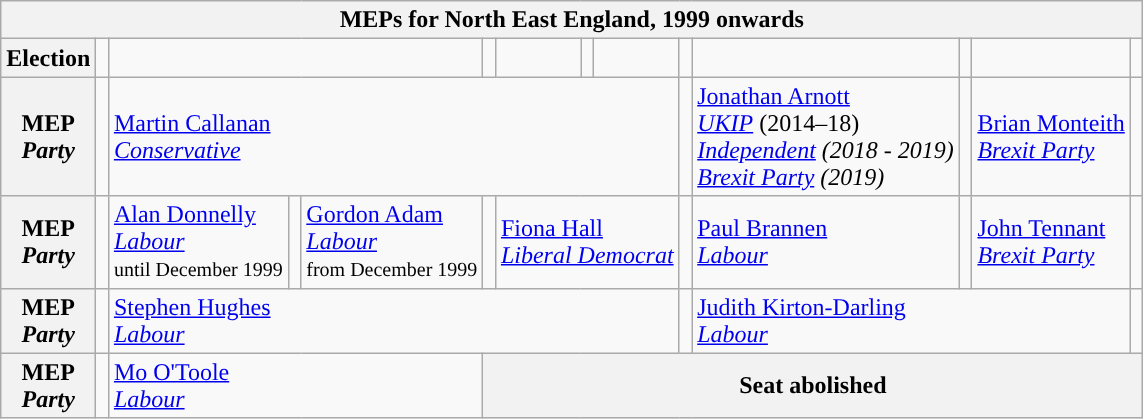<table class="wikitable">
<tr>
<th colspan = 15>MEPs for North East England, 1999 onwards</th>
</tr>
<tr>
<th>Election</th>
<td style="width:1px;"></td>
<td colspan = 3></td>
<td style="width:1px;"></td>
<td></td>
<td style="width:1px;"></td>
<td></td>
<td style="width:1px;"></td>
<td></td>
<td style="width:1px;"></td>
<td></td>
<td style="width:1px;"></td>
</tr>
<tr>
<th>MEP<br><em>Party</em></th>
<td width=1px style="background-color: "></td>
<td colspan = 7><a href='#'>Martin Callanan</a><br><em><a href='#'>Conservative</a></em></td>
<td width=1px style="background-color: "></td>
<td><a href='#'>Jonathan Arnott</a><br><em><a href='#'>UKIP</a></em> (2014–18) <br><em><a href='#'>Independent</a> (2018 - 2019)<br><a href='#'>Brexit Party</a> (2019)</em></td>
<td width=1px style="background-color: "></td>
<td><a href='#'>Brian Monteith</a><br><em><a href='#'>Brexit Party</a></em></td>
<td width=1px style="background-color: "></td>
</tr>
<tr>
<th>MEP<br><em>Party</em></th>
<td width=1px style="background-color: "></td>
<td><a href='#'>Alan Donnelly</a><br><em><a href='#'>Labour</a></em><br><small>until December 1999</small></td>
<td width=1px style="background-color: "></td>
<td><a href='#'>Gordon Adam</a><br><em><a href='#'>Labour</a></em><br><small>from December 1999</small></td>
<td width=1px style="background-color: "></td>
<td colspan = 3><a href='#'>Fiona Hall</a><br><em><a href='#'>Liberal Democrat</a></em></td>
<td width=1px style="background-color: "></td>
<td><a href='#'>Paul Brannen</a><br><em><a href='#'>Labour</a></em></td>
<td width=1px style="background-color: "></td>
<td><a href='#'>John Tennant</a><br><em><a href='#'>Brexit Party</a></em></td>
<td width=1px style="background-color: "></td>
</tr>
<tr>
<th>MEP<br><em>Party</em></th>
<td width=1px style="background-color: "></td>
<td colspan = 7><a href='#'>Stephen Hughes</a><br><em><a href='#'>Labour</a></em></td>
<td width=1px style="background-color: "></td>
<td colspan = 3><a href='#'>Judith Kirton-Darling</a><br><em><a href='#'>Labour</a></em></td>
<td width=1px style="background-color: "></td>
</tr>
<tr>
<th>MEP<br><em>Party</em></th>
<td width=1px style="background-color: "></td>
<td colspan = 3><a href='#'>Mo O'Toole</a><br><em><a href='#'>Labour</a></em></td>
<th colspan = 9>Seat abolished</th>
</tr>
</table>
